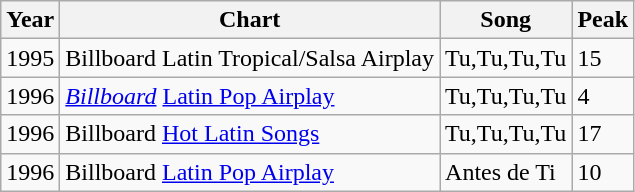<table class="wikitable">
<tr>
<th>Year</th>
<th>Chart</th>
<th>Song</th>
<th>Peak</th>
</tr>
<tr>
<td>1995</td>
<td>Billboard Latin Tropical/Salsa Airplay</td>
<td>Tu,Tu,Tu,Tu</td>
<td>15</td>
</tr>
<tr>
<td>1996</td>
<td><a href='#'><em>Billboard</em></a> <a href='#'>Latin Pop Airplay</a></td>
<td>Tu,Tu,Tu,Tu</td>
<td>4</td>
</tr>
<tr>
<td>1996</td>
<td>Billboard <a href='#'>Hot Latin Songs</a></td>
<td>Tu,Tu,Tu,Tu</td>
<td>17</td>
</tr>
<tr>
<td>1996</td>
<td>Billboard <a href='#'>Latin Pop Airplay</a></td>
<td>Antes de Ti</td>
<td>10</td>
</tr>
</table>
